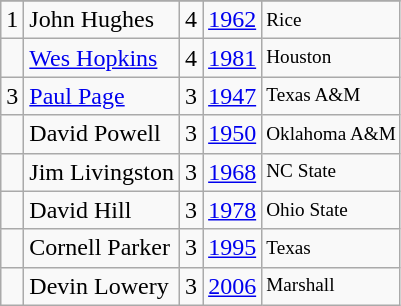<table class="wikitable">
<tr>
</tr>
<tr>
<td>1</td>
<td>John Hughes</td>
<td>4</td>
<td><a href='#'>1962</a></td>
<td style="font-size:80%;">Rice</td>
</tr>
<tr>
<td></td>
<td><a href='#'>Wes Hopkins</a></td>
<td>4</td>
<td><a href='#'>1981</a></td>
<td style="font-size:80%;">Houston</td>
</tr>
<tr>
<td>3</td>
<td><a href='#'>Paul Page</a></td>
<td>3</td>
<td><a href='#'>1947</a></td>
<td style="font-size:80%;">Texas A&M</td>
</tr>
<tr>
<td></td>
<td>David Powell</td>
<td>3</td>
<td><a href='#'>1950</a></td>
<td style="font-size:80%;">Oklahoma A&M</td>
</tr>
<tr>
<td></td>
<td>Jim Livingston</td>
<td>3</td>
<td><a href='#'>1968</a></td>
<td style="font-size:80%;">NC State</td>
</tr>
<tr>
<td></td>
<td>David Hill</td>
<td>3</td>
<td><a href='#'>1978</a></td>
<td style="font-size:80%;">Ohio State</td>
</tr>
<tr>
<td></td>
<td>Cornell Parker</td>
<td>3</td>
<td><a href='#'>1995</a></td>
<td style="font-size:80%;">Texas</td>
</tr>
<tr>
<td></td>
<td>Devin Lowery</td>
<td>3</td>
<td><a href='#'>2006</a></td>
<td style="font-size:80%;">Marshall</td>
</tr>
</table>
